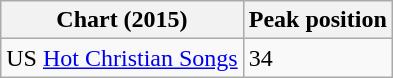<table class="wikitable sortable">
<tr>
<th>Chart (2015)</th>
<th>Peak position</th>
</tr>
<tr>
<td>US <a href='#'>Hot Christian Songs</a></td>
<td>34</td>
</tr>
</table>
